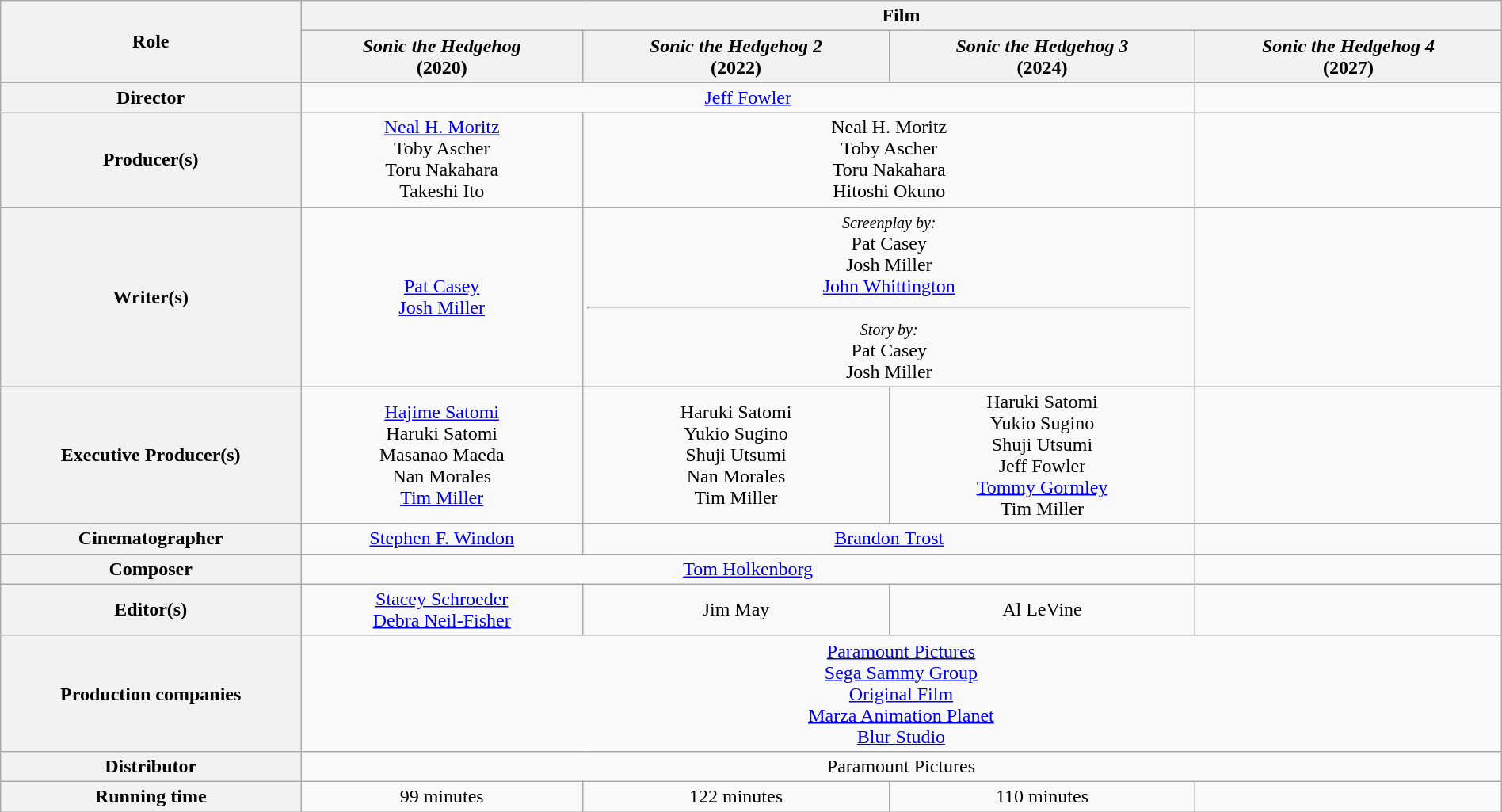<table class="wikitable" width="100%">
<tr>
<th rowspan="2" width=20%>Role</th>
<th colspan="4">Film</th>
</tr>
<tr>
<th><em>Sonic the Hedgehog</em><br><strong>(2020)</strong></th>
<th><em>Sonic the Hedgehog 2</em><br><strong>(2022)</strong></th>
<th><em>Sonic the Hedgehog 3</em><br><strong>(2024)</strong></th>
<th><em>Sonic the Hedgehog 4</em><br><strong>(2027)</strong></th>
</tr>
<tr>
<th>Director</th>
<td style="text-align:center;" colspan="3"><a href='#'>Jeff Fowler</a></td>
<td></td>
</tr>
<tr>
<th>Producer(s)</th>
<td style="text-align:center;"><a href='#'>Neal H. Moritz</a><br>Toby Ascher<br>Toru Nakahara<br>Takeshi Ito</td>
<td style="text-align:center;" colspan="2">Neal H. Moritz<br>Toby Ascher<br>Toru Nakahara<br>Hitoshi Okuno</td>
<td></td>
</tr>
<tr>
<th>Writer(s)</th>
<td style="text-align:center;"><a href='#'>Pat Casey</a><br><a href='#'>Josh Miller</a></td>
<td style="text-align:center;" colspan="2"><small><em>Screenplay by:</em></small><br>Pat Casey<br>Josh Miller<br><a href='#'>John Whittington</a><hr><small><em>Story by:</em></small><br>Pat Casey<br>Josh Miller</td>
<td></td>
</tr>
<tr>
<th>Executive Producer(s)</th>
<td style="text-align:center;"><a href='#'>Hajime Satomi</a><br>Haruki Satomi<br>Masanao Maeda<br>Nan Morales<br><a href='#'>Tim Miller</a></td>
<td style="text-align:center;">Haruki Satomi<br>Yukio Sugino<br>Shuji Utsumi<br>Nan Morales<br>Tim Miller</td>
<td style="text-align:center;">Haruki Satomi<br>Yukio Sugino<br>Shuji Utsumi<br>Jeff Fowler<br><a href='#'>Tommy Gormley</a><br>Tim Miller</td>
<td></td>
</tr>
<tr>
<th>Cinematographer</th>
<td style="text-align:center;"><a href='#'>Stephen F. Windon</a></td>
<td style="text-align:center;" colspan="2"><a href='#'>Brandon Trost</a></td>
<td></td>
</tr>
<tr>
<th>Composer</th>
<td style="text-align:center;" colspan="3"><a href='#'>Tom Holkenborg</a></td>
<td></td>
</tr>
<tr>
<th>Editor(s)</th>
<td style="text-align:center;"><a href='#'>Stacey Schroeder</a><br><a href='#'>Debra Neil-Fisher</a></td>
<td style="text-align:center;">Jim May</td>
<td style="text-align:center;">Al LeVine</td>
<td></td>
</tr>
<tr>
<th>Production companies</th>
<td style="text-align:center;" colspan="4"><a href='#'>Paramount Pictures</a><br><a href='#'>Sega Sammy Group</a><br><a href='#'>Original Film</a><br><a href='#'>Marza Animation Planet</a><br><a href='#'>Blur Studio</a></td>
</tr>
<tr>
<th>Distributor</th>
<td style="text-align:center;" colspan="4">Paramount Pictures</td>
</tr>
<tr>
<th>Running time</th>
<td style="text-align:center;">99 minutes</td>
<td style="text-align:center;">122 minutes</td>
<td style="text-align:center;">110 minutes</td>
<td></td>
</tr>
</table>
